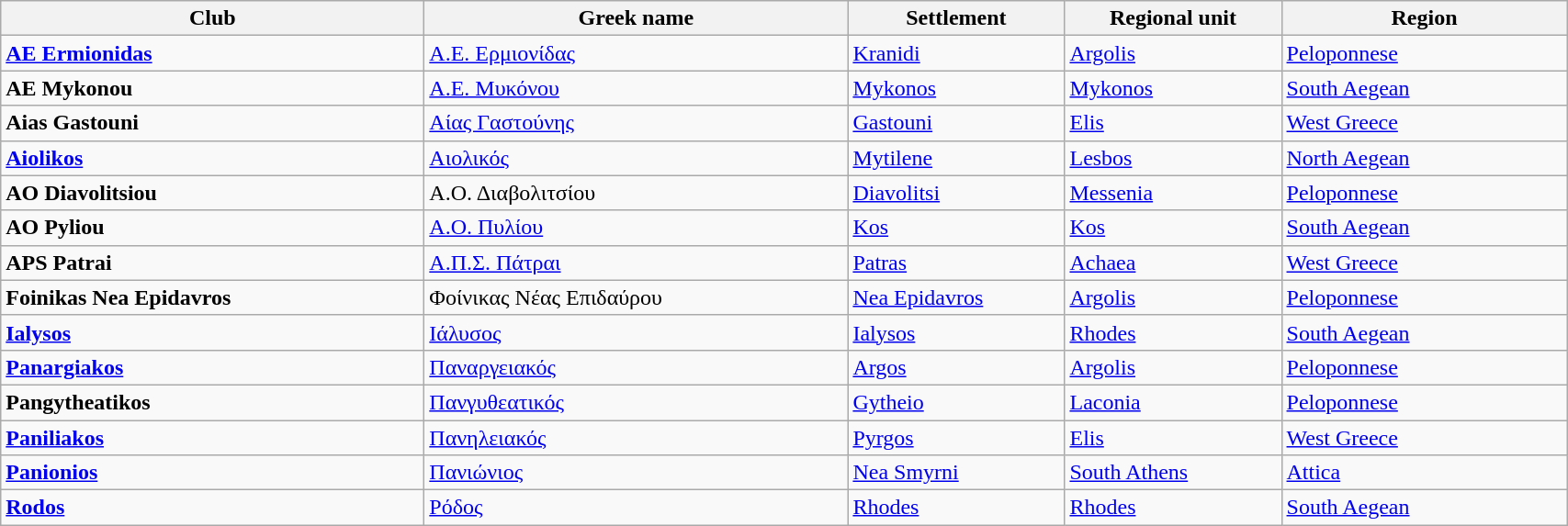<table class="wikitable sortable">
<tr>
<th width="300px">Club</th>
<th width="300px">Greek name</th>
<th width="150px">Settlement</th>
<th width="150px">Regional unit</th>
<th width="200px">Region</th>
</tr>
<tr>
<td><strong><a href='#'>AE Ermionidas</a></strong></td>
<td><a href='#'>Α.Ε. Ερμιονίδας</a></td>
<td><a href='#'>Kranidi</a></td>
<td><a href='#'>Argolis</a></td>
<td><a href='#'>Peloponnese</a></td>
</tr>
<tr>
<td><strong>AE Mykonou</strong></td>
<td><a href='#'>Α.Ε. Μυκόνου</a></td>
<td><a href='#'>Mykonos</a></td>
<td><a href='#'>Mykonos</a></td>
<td><a href='#'>South Aegean</a></td>
</tr>
<tr>
<td><strong>Aias Gastouni</strong></td>
<td><a href='#'>Αίας Γαστούνης</a></td>
<td><a href='#'>Gastouni</a></td>
<td><a href='#'>Elis</a></td>
<td><a href='#'>West Greece</a></td>
</tr>
<tr>
<td><strong><a href='#'>Aiolikos</a></strong></td>
<td><a href='#'>Αιολικός</a></td>
<td><a href='#'>Mytilene</a></td>
<td><a href='#'>Lesbos</a></td>
<td><a href='#'>North Aegean</a></td>
</tr>
<tr>
<td><strong>AO Diavolitsiou</strong></td>
<td>Α.Ο. Διαβολιτσίου</td>
<td><a href='#'>Diavolitsi</a></td>
<td><a href='#'>Messenia</a></td>
<td><a href='#'>Peloponnese</a></td>
</tr>
<tr>
<td><strong>AO Pyliou</strong></td>
<td><a href='#'>Α.Ο. Πυλίου</a></td>
<td><a href='#'>Kos</a></td>
<td><a href='#'>Kos</a></td>
<td><a href='#'>South Aegean</a></td>
</tr>
<tr>
<td><strong>APS Patrai</strong></td>
<td><a href='#'>Α.Π.Σ. Πάτραι</a></td>
<td><a href='#'>Patras</a></td>
<td><a href='#'>Achaea</a></td>
<td><a href='#'>West Greece</a></td>
</tr>
<tr>
<td><strong>Foinikas Nea Epidavros</strong></td>
<td>Φοίνικας Νέας Επιδαύρου</td>
<td><a href='#'>Nea Epidavros</a></td>
<td><a href='#'>Argolis</a></td>
<td><a href='#'>Peloponnese</a></td>
</tr>
<tr>
<td><strong><a href='#'>Ialysos</a></strong></td>
<td><a href='#'>Ιάλυσος</a></td>
<td><a href='#'>Ialysos</a></td>
<td><a href='#'>Rhodes</a></td>
<td><a href='#'>South Aegean</a></td>
</tr>
<tr>
<td><strong><a href='#'>Panargiakos</a></strong></td>
<td><a href='#'>Παναργειακός</a></td>
<td><a href='#'>Argos</a></td>
<td><a href='#'>Argolis</a></td>
<td><a href='#'>Peloponnese</a></td>
</tr>
<tr>
<td><strong>Pangytheatikos</strong></td>
<td><a href='#'>Πανγυθεατικός</a></td>
<td><a href='#'>Gytheio</a></td>
<td><a href='#'>Laconia</a></td>
<td><a href='#'>Peloponnese</a></td>
</tr>
<tr>
<td><strong><a href='#'>Paniliakos</a></strong></td>
<td><a href='#'>Πανηλειακός</a></td>
<td><a href='#'>Pyrgos</a></td>
<td><a href='#'>Elis</a></td>
<td><a href='#'>West Greece</a></td>
</tr>
<tr>
<td><strong><a href='#'>Panionios</a></strong></td>
<td><a href='#'>Πανιώνιος</a></td>
<td><a href='#'>Nea Smyrni</a></td>
<td><a href='#'>South Athens</a></td>
<td><a href='#'>Attica</a></td>
</tr>
<tr>
<td><strong><a href='#'>Rodos</a></strong></td>
<td><a href='#'>Ρόδος</a></td>
<td><a href='#'>Rhodes</a></td>
<td><a href='#'>Rhodes</a></td>
<td><a href='#'>South Aegean</a></td>
</tr>
</table>
